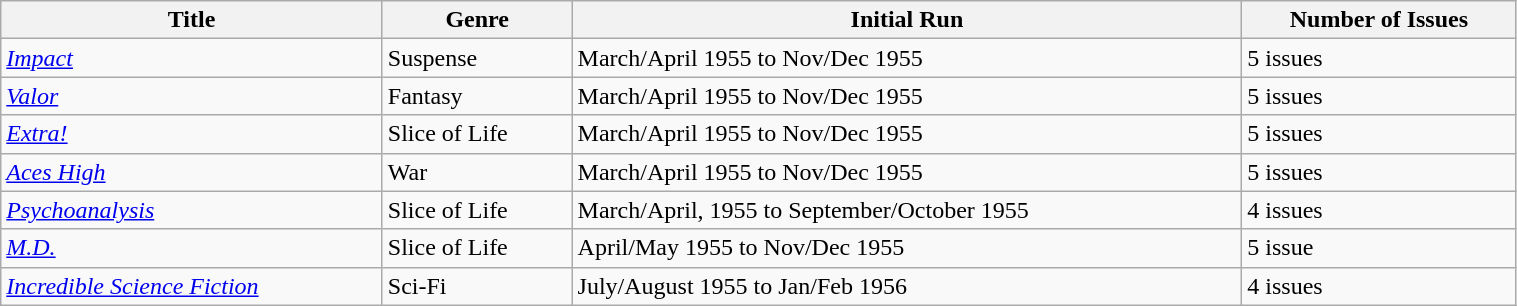<table class="wikitable" style="width:80%;">
<tr>
<th>Title</th>
<th>Genre</th>
<th>Initial Run</th>
<th>Number of Issues</th>
</tr>
<tr>
<td><em><a href='#'>Impact</a></em></td>
<td>Suspense</td>
<td>March/April 1955 to Nov/Dec 1955</td>
<td>5 issues</td>
</tr>
<tr>
<td><em><a href='#'>Valor</a></em></td>
<td>Fantasy</td>
<td>March/April 1955 to Nov/Dec 1955</td>
<td>5 issues</td>
</tr>
<tr>
<td><em><a href='#'>Extra!</a></em></td>
<td>Slice of Life</td>
<td>March/April 1955 to Nov/Dec 1955</td>
<td>5 issues</td>
</tr>
<tr>
<td><em><a href='#'>Aces High</a></em></td>
<td>War</td>
<td>March/April 1955 to Nov/Dec 1955</td>
<td>5 issues</td>
</tr>
<tr>
<td><em><a href='#'>Psychoanalysis</a></em></td>
<td>Slice of Life</td>
<td>March/April, 1955 to September/October 1955</td>
<td>4 issues</td>
</tr>
<tr>
<td><em><a href='#'>M.D.</a></em></td>
<td>Slice of Life</td>
<td>April/May 1955 to Nov/Dec 1955</td>
<td>5 issue</td>
</tr>
<tr>
<td><em><a href='#'>Incredible Science Fiction</a></em></td>
<td>Sci-Fi</td>
<td>July/August 1955 to Jan/Feb 1956</td>
<td>4 issues</td>
</tr>
</table>
